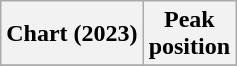<table class="wikitable plainrowheaders" style="text-align:center">
<tr>
<th scope="col">Chart (2023)</th>
<th scope="col">Peak<br>position</th>
</tr>
<tr>
</tr>
</table>
